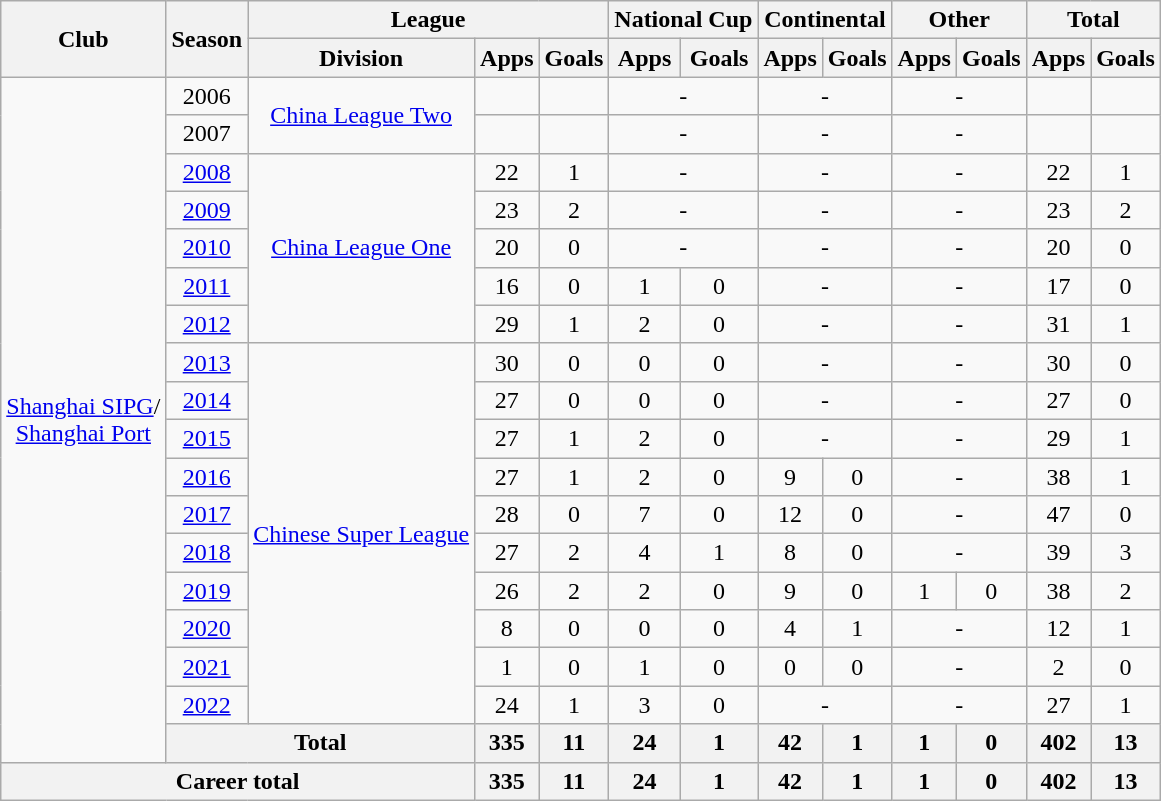<table class="wikitable" style="text-align: center">
<tr>
<th rowspan="2">Club</th>
<th rowspan="2">Season</th>
<th colspan="3">League</th>
<th colspan="2">National Cup</th>
<th colspan="2">Continental</th>
<th colspan="2">Other</th>
<th colspan="2">Total</th>
</tr>
<tr>
<th>Division</th>
<th>Apps</th>
<th>Goals</th>
<th>Apps</th>
<th>Goals</th>
<th>Apps</th>
<th>Goals</th>
<th>Apps</th>
<th>Goals</th>
<th>Apps</th>
<th>Goals</th>
</tr>
<tr>
<td rowspan=18><a href='#'>Shanghai SIPG</a>/<br><a href='#'>Shanghai Port</a></td>
<td>2006</td>
<td rowspan="2"><a href='#'>China League Two</a></td>
<td></td>
<td></td>
<td colspan="2">-</td>
<td colspan="2">-</td>
<td colspan="2">-</td>
<td></td>
<td></td>
</tr>
<tr>
<td>2007</td>
<td></td>
<td></td>
<td colspan="2">-</td>
<td colspan="2">-</td>
<td colspan="2">-</td>
<td></td>
<td></td>
</tr>
<tr>
<td><a href='#'>2008</a></td>
<td rowspan="5"><a href='#'>China League One</a></td>
<td>22</td>
<td>1</td>
<td colspan="2">-</td>
<td colspan="2">-</td>
<td colspan="2">-</td>
<td>22</td>
<td>1</td>
</tr>
<tr>
<td><a href='#'>2009</a></td>
<td>23</td>
<td>2</td>
<td colspan="2">-</td>
<td colspan="2">-</td>
<td colspan="2">-</td>
<td>23</td>
<td>2</td>
</tr>
<tr>
<td><a href='#'>2010</a></td>
<td>20</td>
<td>0</td>
<td colspan="2">-</td>
<td colspan="2">-</td>
<td colspan="2">-</td>
<td>20</td>
<td>0</td>
</tr>
<tr>
<td><a href='#'>2011</a></td>
<td>16</td>
<td>0</td>
<td>1</td>
<td>0</td>
<td colspan="2">-</td>
<td colspan="2">-</td>
<td>17</td>
<td>0</td>
</tr>
<tr>
<td><a href='#'>2012</a></td>
<td>29</td>
<td>1</td>
<td>2</td>
<td>0</td>
<td colspan="2">-</td>
<td colspan="2">-</td>
<td>31</td>
<td>1</td>
</tr>
<tr>
<td><a href='#'>2013</a></td>
<td rowspan=10><a href='#'>Chinese Super League</a></td>
<td>30</td>
<td>0</td>
<td>0</td>
<td>0</td>
<td colspan="2">-</td>
<td colspan="2">-</td>
<td>30</td>
<td>0</td>
</tr>
<tr>
<td><a href='#'>2014</a></td>
<td>27</td>
<td>0</td>
<td>0</td>
<td>0</td>
<td colspan="2">-</td>
<td colspan="2">-</td>
<td>27</td>
<td>0</td>
</tr>
<tr>
<td><a href='#'>2015</a></td>
<td>27</td>
<td>1</td>
<td>2</td>
<td>0</td>
<td colspan="2">-</td>
<td colspan="2">-</td>
<td>29</td>
<td>1</td>
</tr>
<tr>
<td><a href='#'>2016</a></td>
<td>27</td>
<td>1</td>
<td>2</td>
<td>0</td>
<td>9</td>
<td>0</td>
<td colspan="2">-</td>
<td>38</td>
<td>1</td>
</tr>
<tr>
<td><a href='#'>2017</a></td>
<td>28</td>
<td>0</td>
<td>7</td>
<td>0</td>
<td>12</td>
<td>0</td>
<td colspan="2">-</td>
<td>47</td>
<td>0</td>
</tr>
<tr>
<td><a href='#'>2018</a></td>
<td>27</td>
<td>2</td>
<td>4</td>
<td>1</td>
<td>8</td>
<td>0</td>
<td colspan="2">-</td>
<td>39</td>
<td>3</td>
</tr>
<tr>
<td><a href='#'>2019</a></td>
<td>26</td>
<td>2</td>
<td>2</td>
<td>0</td>
<td>9</td>
<td>0</td>
<td>1</td>
<td>0</td>
<td>38</td>
<td>2</td>
</tr>
<tr>
<td><a href='#'>2020</a></td>
<td>8</td>
<td>0</td>
<td>0</td>
<td>0</td>
<td>4</td>
<td>1</td>
<td colspan="2">-</td>
<td>12</td>
<td>1</td>
</tr>
<tr>
<td><a href='#'>2021</a></td>
<td>1</td>
<td>0</td>
<td>1</td>
<td>0</td>
<td>0</td>
<td>0</td>
<td colspan="2">-</td>
<td>2</td>
<td>0</td>
</tr>
<tr>
<td><a href='#'>2022</a></td>
<td>24</td>
<td>1</td>
<td>3</td>
<td>0</td>
<td colspan="2">-</td>
<td colspan="2">-</td>
<td>27</td>
<td>1</td>
</tr>
<tr>
<th colspan=2>Total</th>
<th>335</th>
<th>11</th>
<th>24</th>
<th>1</th>
<th>42</th>
<th>1</th>
<th>1</th>
<th>0</th>
<th>402</th>
<th>13</th>
</tr>
<tr>
<th colspan=3>Career total</th>
<th>335</th>
<th>11</th>
<th>24</th>
<th>1</th>
<th>42</th>
<th>1</th>
<th>1</th>
<th>0</th>
<th>402</th>
<th>13</th>
</tr>
</table>
